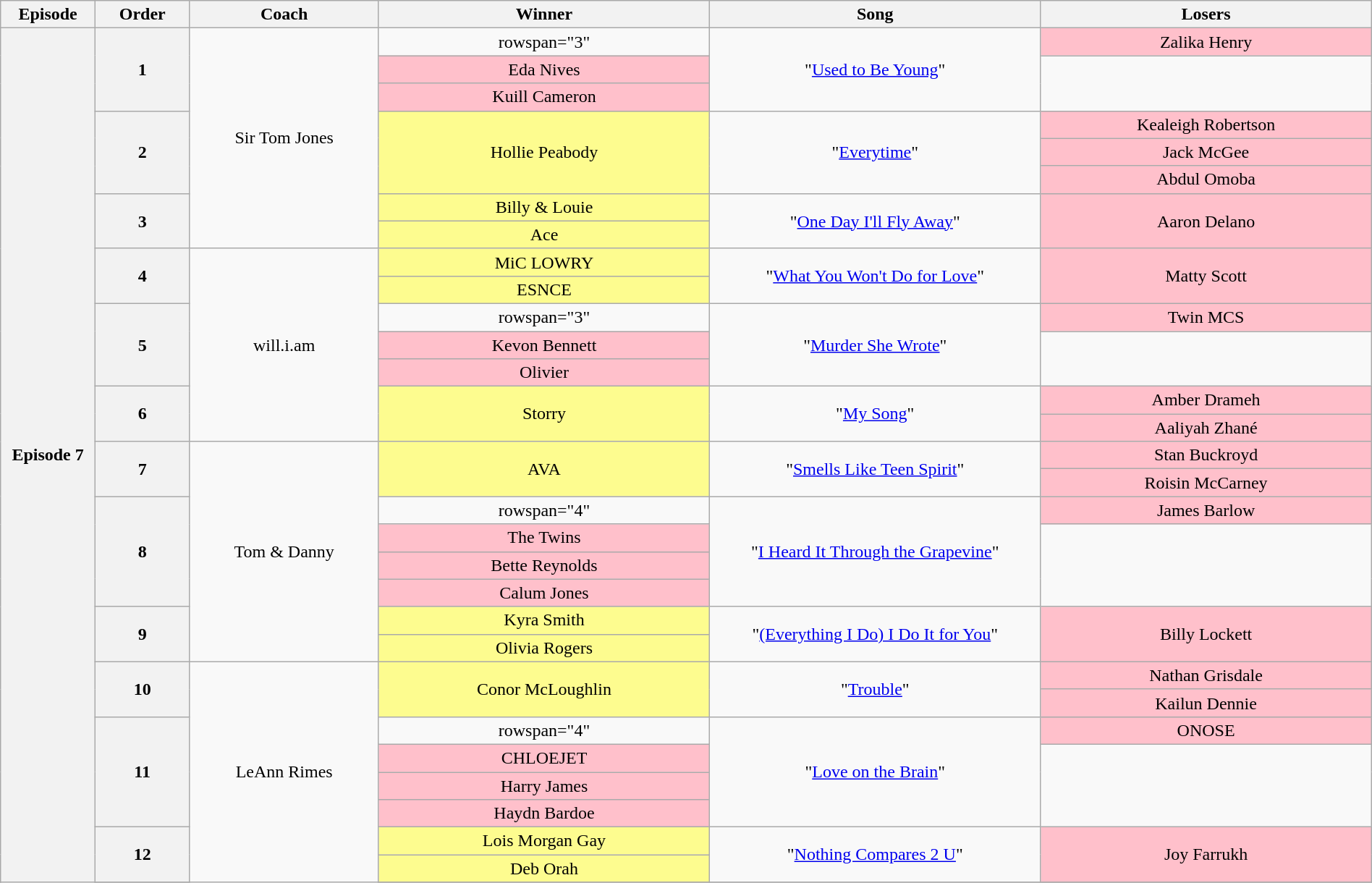<table class="wikitable sortable mw-collapsible" style="text-align: center; width: 100%">
<tr>
<th style="width:05%">Episode</th>
<th style="width:05%">Order</th>
<th style="width:10%">Coach</th>
<th style="width:17.5%">Winner</th>
<th style="width:17.5%">Song</th>
<th style="width:17.5%">Losers</th>
</tr>
<tr>
<th scope="row" rowspan="34">Episode 7<br></th>
<th rowspan="3">1</th>
<td rowspan="8">Sir Tom Jones</td>
<td>rowspan="3" </td>
<td rowspan="3">"<a href='#'>Used to Be Young</a>"</td>
<td bgcolor="pink">Zalika Henry</td>
</tr>
<tr>
<td bgcolor="pink">Eda Nives</td>
</tr>
<tr>
<td bgcolor="pink">Kuill Cameron</td>
</tr>
<tr>
<th rowspan="3">2</th>
<td rowspan="3" bgcolor="#fdfc8f">Hollie Peabody</td>
<td rowspan="3">"<a href='#'>Everytime</a>"</td>
<td bgcolor="pink">Kealeigh Robertson</td>
</tr>
<tr>
<td bgcolor="pink">Jack McGee</td>
</tr>
<tr>
<td bgcolor="pink">Abdul Omoba</td>
</tr>
<tr>
<th rowspan="2">3</th>
<td bgcolor="#fdfc8f">Billy & Louie</td>
<td rowspan="2">"<a href='#'>One Day I'll Fly Away</a>"</td>
<td rowspan="2" bgcolor="pink">Aaron Delano</td>
</tr>
<tr>
<td bgcolor="fdfc8f">Ace</td>
</tr>
<tr>
<th rowspan="2">4</th>
<td rowspan="7">will.i.am</td>
<td bgcolor="#fdfc8f">MiC LOWRY</td>
<td rowspan="2">"<a href='#'>What You Won't Do for Love</a>"</td>
<td rowspan="2" bgcolor="pink">Matty Scott</td>
</tr>
<tr>
<td bgcolor="fdfc8f">ESNCE</td>
</tr>
<tr>
<th rowspan="3">5</th>
<td>rowspan="3" </td>
<td rowspan="3">"<a href='#'>Murder She Wrote</a>"</td>
<td bgcolor="pink">Twin MCS</td>
</tr>
<tr>
<td bgcolor="pink">Kevon Bennett</td>
</tr>
<tr>
<td bgcolor="pink">Olivier</td>
</tr>
<tr>
<th rowspan="2">6</th>
<td rowspan="2" bgcolor="#fdfc8f">Storry</td>
<td rowspan="2">"<a href='#'>My Song</a>"</td>
<td bgcolor="pink">Amber Drameh</td>
</tr>
<tr>
<td bgcolor="pink">Aaliyah Zhané</td>
</tr>
<tr>
<th rowspan="2">7</th>
<td rowspan="8">Tom & Danny</td>
<td rowspan="2" bgcolor="#fdfc8f">AVA</td>
<td rowspan="2">"<a href='#'>Smells Like Teen Spirit</a>"</td>
<td bgcolor="pink">Stan Buckroyd</td>
</tr>
<tr>
<td bgcolor="pink">Roisin McCarney</td>
</tr>
<tr>
<th rowspan="4">8</th>
<td>rowspan="4"</td>
<td rowspan="4">"<a href='#'>I Heard It Through the Grapevine</a>"</td>
<td bgcolor="pink">James Barlow</td>
</tr>
<tr>
<td bgcolor="pink">The Twins</td>
</tr>
<tr>
<td bgcolor="pink">Bette Reynolds</td>
</tr>
<tr>
<td bgcolor="pink">Calum Jones</td>
</tr>
<tr>
<th rowspan="2">9</th>
<td bgcolor="#fdfc8f">Kyra Smith</td>
<td rowspan="2">"<a href='#'>(Everything I Do) I Do It for You</a>"</td>
<td rowspan="2" bgcolor="pink">Billy Lockett</td>
</tr>
<tr>
<td bgcolor="#fdfc8f">Olivia Rogers</td>
</tr>
<tr>
<th rowspan="2">10</th>
<td rowspan="10">LeAnn Rimes</td>
<td rowspan="2" bgcolor="#fdfc8f">Conor McLoughlin</td>
<td rowspan="2">"<a href='#'>Trouble</a>"</td>
<td bgcolor="pink">Nathan Grisdale</td>
</tr>
<tr>
<td bgcolor="pink">Kailun Dennie</td>
</tr>
<tr>
<th rowspan="4">11</th>
<td>rowspan="4"</td>
<td rowspan="4">"<a href='#'>Love on the Brain</a>"</td>
<td bgcolor="pink">ONOSE</td>
</tr>
<tr>
<td bgcolor="pink">CHLOEJET</td>
</tr>
<tr>
<td bgcolor="pink">Harry James</td>
</tr>
<tr>
<td bgcolor="pink">Haydn Bardoe</td>
</tr>
<tr>
<th rowspan="2">12</th>
<td bgcolor="#fdfc8f">Lois Morgan Gay</td>
<td rowspan="2">"<a href='#'>Nothing Compares 2 U</a>"</td>
<td rowspan="2" bgcolor="pink">Joy Farrukh</td>
</tr>
<tr>
<td bgcolor="#fdfc8f">Deb Orah</td>
</tr>
<tr>
</tr>
</table>
